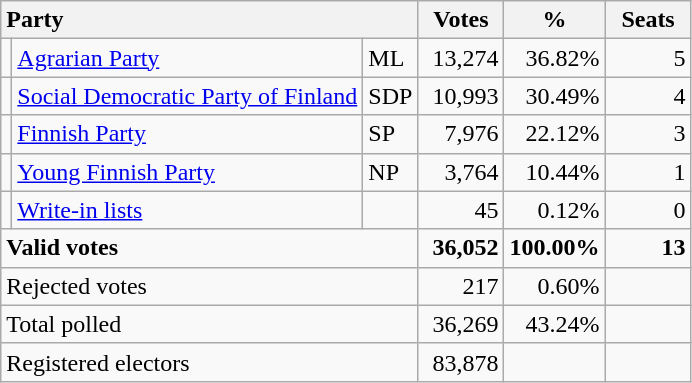<table class="wikitable" border="1" style="text-align:right;">
<tr>
<th style="text-align:left;" colspan=3>Party</th>
<th align=center width="50">Votes</th>
<th align=center width="50">%</th>
<th align=center width="50">Seats</th>
</tr>
<tr>
<td></td>
<td align=left><a href='#'>Agrarian Party</a></td>
<td align=left>ML</td>
<td>13,274</td>
<td>36.82%</td>
<td>5</td>
</tr>
<tr>
<td></td>
<td align=left style="white-space: nowrap;"><a href='#'>Social Democratic Party of Finland</a></td>
<td align=left>SDP</td>
<td>10,993</td>
<td>30.49%</td>
<td>4</td>
</tr>
<tr>
<td></td>
<td align=left><a href='#'>Finnish Party</a></td>
<td align=left>SP</td>
<td>7,976</td>
<td>22.12%</td>
<td>3</td>
</tr>
<tr>
<td></td>
<td align=left><a href='#'>Young Finnish Party</a></td>
<td align=left>NP</td>
<td>3,764</td>
<td>10.44%</td>
<td>1</td>
</tr>
<tr>
<td></td>
<td align=left><a href='#'>Write-in lists</a></td>
<td align=left></td>
<td>45</td>
<td>0.12%</td>
<td>0</td>
</tr>
<tr style="font-weight:bold">
<td align=left colspan=3>Valid votes</td>
<td>36,052</td>
<td>100.00%</td>
<td>13</td>
</tr>
<tr>
<td align=left colspan=3>Rejected votes</td>
<td>217</td>
<td>0.60%</td>
<td></td>
</tr>
<tr>
<td align=left colspan=3>Total polled</td>
<td>36,269</td>
<td>43.24%</td>
<td></td>
</tr>
<tr>
<td align=left colspan=3>Registered electors</td>
<td>83,878</td>
<td></td>
<td></td>
</tr>
</table>
